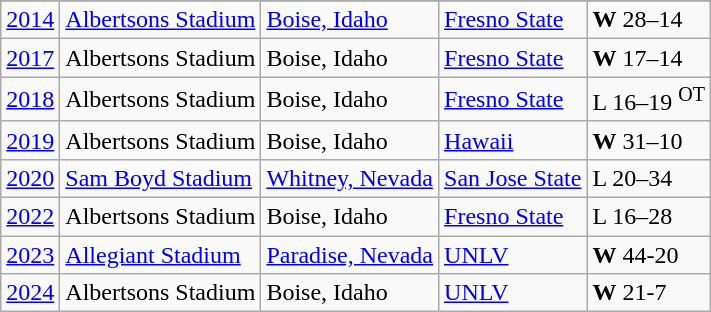<table class="wikitable">
<tr>
</tr>
<tr>
<td><a href='#'>2014</a></td>
<td><a href='#'>Albertsons Stadium</a></td>
<td><a href='#'>Boise, Idaho</a></td>
<td><a href='#'>Fresno State</a></td>
<td><strong>W</strong> 28–14</td>
</tr>
<tr>
<td><a href='#'>2017</a></td>
<td>Albertsons Stadium</td>
<td>Boise, Idaho</td>
<td><a href='#'>Fresno State</a></td>
<td><strong>W</strong> 17–14</td>
</tr>
<tr>
<td><a href='#'>2018</a></td>
<td>Albertsons Stadium</td>
<td>Boise, Idaho</td>
<td><a href='#'>Fresno State</a></td>
<td>L 16–19 <sup>OT</sup></td>
</tr>
<tr>
<td><a href='#'>2019</a></td>
<td>Albertsons Stadium</td>
<td>Boise, Idaho</td>
<td><a href='#'>Hawaii</a></td>
<td><strong>W</strong> 31–10</td>
</tr>
<tr>
<td><a href='#'>2020</a></td>
<td><a href='#'>Sam Boyd Stadium</a></td>
<td><a href='#'>Whitney, Nevada</a></td>
<td><a href='#'>San Jose State</a></td>
<td>L 20–34</td>
</tr>
<tr>
<td><a href='#'>2022</a></td>
<td>Albertsons Stadium</td>
<td>Boise, Idaho</td>
<td><a href='#'>Fresno State</a></td>
<td>L 16–28</td>
</tr>
<tr>
<td><a href='#'>2023</a></td>
<td><a href='#'>Allegiant Stadium</a></td>
<td><a href='#'>Paradise, Nevada</a></td>
<td><a href='#'>UNLV</a></td>
<td><strong>W</strong> 44-20</td>
</tr>
<tr>
<td><a href='#'>2024</a></td>
<td>Albertsons Stadium</td>
<td>Boise, Idaho</td>
<td><a href='#'>UNLV</a></td>
<td><strong>W</strong> 21-7</td>
</tr>
</table>
